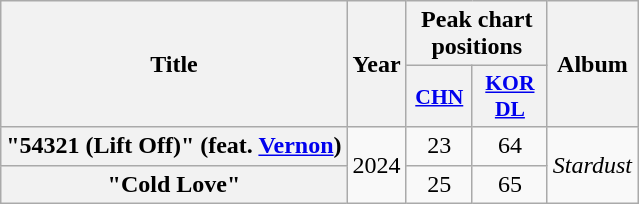<table class="wikitable plainrowheaders" style="text-align:center">
<tr>
<th rowspan="2" scope="col">Title</th>
<th rowspan="2" scope="col">Year</th>
<th colspan="2" scope="col">Peak chart <br>positions</th>
<th rowspan="2" scope="col">Album</th>
</tr>
<tr>
<th scope="col" style="font-size:90%; width:2.6em"><a href='#'>CHN</a><br></th>
<th scope="col" style="width:3em; font-size:90%"><a href='#'>KOR DL</a><br></th>
</tr>
<tr>
<th scope="row">"54321 (Lift Off)" (feat. <a href='#'>Vernon</a>)</th>
<td rowspan="2">2024</td>
<td>23</td>
<td>64</td>
<td rowspan="2"><em>Stardust</em></td>
</tr>
<tr>
<th scope="row">"Cold Love"</th>
<td>25</td>
<td>65</td>
</tr>
</table>
